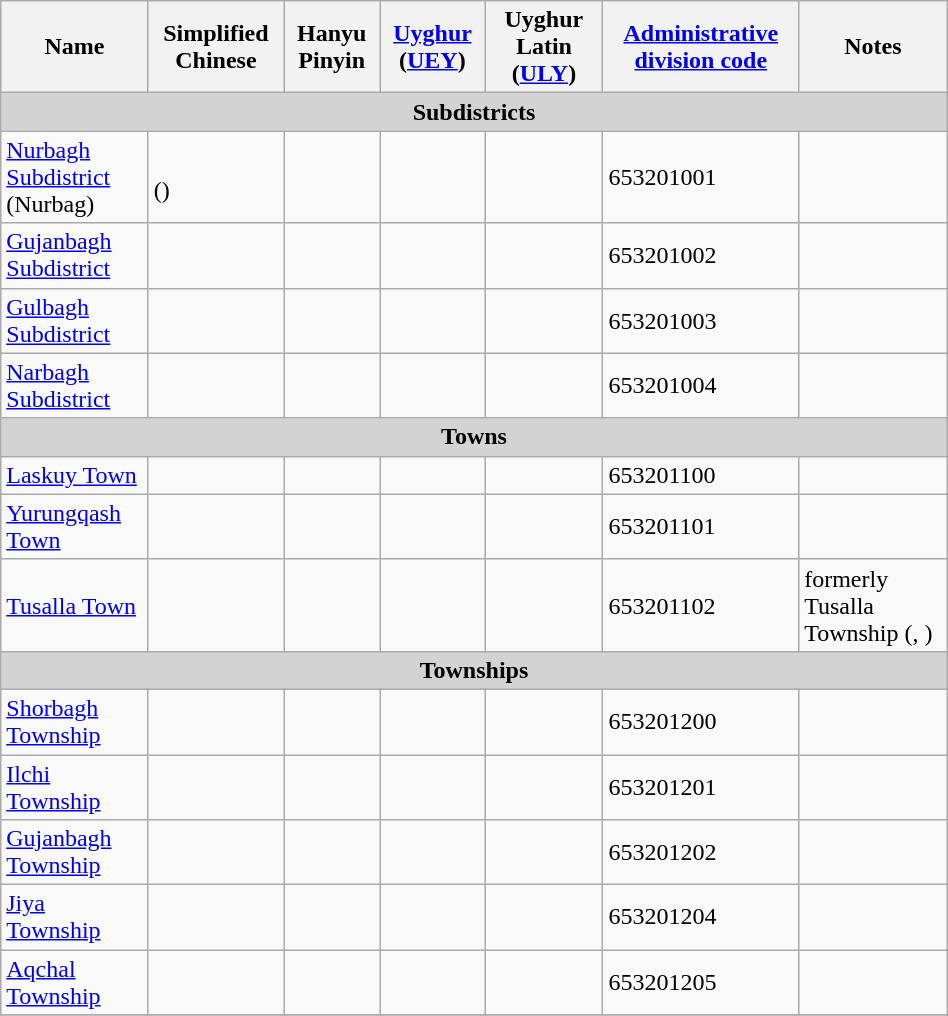<table class="wikitable" align="center" style="width:50%; border="1">
<tr>
<th>Name</th>
<th>Simplified Chinese</th>
<th>Hanyu Pinyin</th>
<th><a href='#'>Uyghur</a> (<a href='#'>UEY</a>)</th>
<th>Uyghur Latin (<a href='#'>ULY</a>)</th>
<th><a href='#'>Administrative division code</a></th>
<th>Notes</th>
</tr>
<tr>
<td colspan="8"  style="text-align:center; background:#d3d3d3;"><strong>Subdistricts</strong></td>
</tr>
<tr --------->
<td><a href='#'>Nurbagh Subdistrict</a><br>(Nurbag)</td>
<td><br>()</td>
<td></td>
<td></td>
<td></td>
<td>653201001</td>
<td></td>
</tr>
<tr>
<td><a href='#'>Gujanbagh Subdistrict</a></td>
<td></td>
<td></td>
<td></td>
<td></td>
<td>653201002</td>
<td></td>
</tr>
<tr>
<td><a href='#'>Gulbagh Subdistrict</a></td>
<td></td>
<td></td>
<td></td>
<td></td>
<td>653201003</td>
<td></td>
</tr>
<tr>
<td><a href='#'>Narbagh Subdistrict</a></td>
<td></td>
<td></td>
<td></td>
<td></td>
<td>653201004</td>
<td></td>
</tr>
<tr>
<td colspan="8"  style="text-align:center; background:#d3d3d3;"><strong>Towns</strong></td>
</tr>
<tr --------->
<td><a href='#'>Laskuy Town</a></td>
<td></td>
<td></td>
<td></td>
<td></td>
<td>653201100</td>
<td></td>
</tr>
<tr>
<td><a href='#'>Yurungqash Town</a></td>
<td></td>
<td></td>
<td></td>
<td></td>
<td>653201101</td>
<td></td>
</tr>
<tr>
<td><a href='#'>Tusalla Town</a></td>
<td></td>
<td></td>
<td></td>
<td></td>
<td>653201102</td>
<td>formerly Tusalla Township (, )</td>
</tr>
<tr>
<td colspan="8"  style="text-align:center; background:#d3d3d3;"><strong>Townships</strong></td>
</tr>
<tr --------->
<td><a href='#'>Shorbagh Township</a></td>
<td></td>
<td></td>
<td></td>
<td></td>
<td>653201200</td>
<td></td>
</tr>
<tr>
<td><a href='#'>Ilchi Township</a></td>
<td></td>
<td></td>
<td></td>
<td></td>
<td>653201201</td>
<td></td>
</tr>
<tr>
<td><a href='#'>Gujanbagh Township</a></td>
<td></td>
<td></td>
<td></td>
<td></td>
<td>653201202</td>
<td></td>
</tr>
<tr>
<td><a href='#'>Jiya Township</a></td>
<td></td>
<td></td>
<td></td>
<td></td>
<td>653201204</td>
<td></td>
</tr>
<tr>
<td><a href='#'>Aqchal Township</a></td>
<td></td>
<td></td>
<td></td>
<td></td>
<td>653201205</td>
<td></td>
</tr>
<tr>
</tr>
</table>
